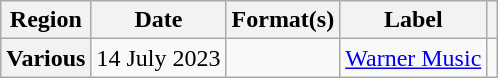<table class="wikitable plainrowheaders">
<tr>
<th scope="col">Region</th>
<th scope="col">Date</th>
<th scope="col">Format(s)</th>
<th scope="col">Label</th>
<th scope="col"></th>
</tr>
<tr>
<th scope="row">Various</th>
<td>14 July 2023</td>
<td></td>
<td><a href='#'>Warner Music</a></td>
<td style="text-align:center;"></td>
</tr>
</table>
